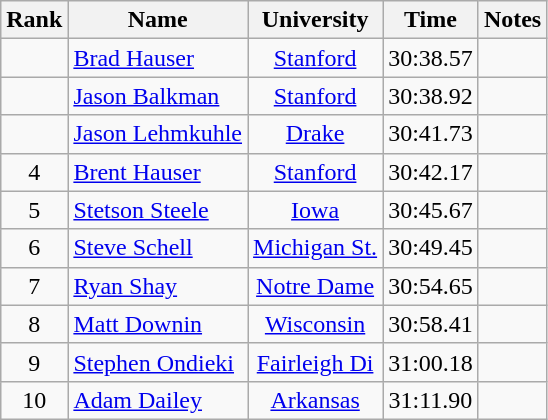<table class="wikitable sortable" style="text-align:center">
<tr>
<th>Rank</th>
<th>Name</th>
<th>University</th>
<th>Time</th>
<th>Notes</th>
</tr>
<tr>
<td></td>
<td align=left><a href='#'>Brad Hauser</a></td>
<td><a href='#'>Stanford</a></td>
<td>30:38.57</td>
<td></td>
</tr>
<tr>
<td></td>
<td align=left><a href='#'>Jason Balkman</a></td>
<td><a href='#'>Stanford</a></td>
<td>30:38.92</td>
<td></td>
</tr>
<tr>
<td></td>
<td align=left><a href='#'>Jason Lehmkuhle</a></td>
<td><a href='#'>Drake</a></td>
<td>30:41.73</td>
<td></td>
</tr>
<tr>
<td>4</td>
<td align=left><a href='#'>Brent Hauser</a></td>
<td><a href='#'>Stanford</a></td>
<td>30:42.17</td>
<td></td>
</tr>
<tr>
<td>5</td>
<td align=left><a href='#'>Stetson Steele</a></td>
<td><a href='#'>Iowa</a></td>
<td>30:45.67</td>
<td></td>
</tr>
<tr>
<td>6</td>
<td align=left><a href='#'>Steve Schell</a></td>
<td><a href='#'>Michigan St.</a></td>
<td>30:49.45</td>
<td></td>
</tr>
<tr>
<td>7</td>
<td align=left><a href='#'>Ryan Shay</a></td>
<td><a href='#'>Notre Dame</a></td>
<td>30:54.65</td>
<td></td>
</tr>
<tr>
<td>8</td>
<td align=left><a href='#'>Matt Downin</a></td>
<td><a href='#'>Wisconsin</a></td>
<td>30:58.41</td>
<td></td>
</tr>
<tr>
<td>9</td>
<td align=left><a href='#'>Stephen Ondieki</a></td>
<td><a href='#'>Fairleigh Di</a></td>
<td>31:00.18</td>
<td></td>
</tr>
<tr>
<td>10</td>
<td align=left><a href='#'>Adam Dailey</a></td>
<td><a href='#'>Arkansas</a></td>
<td>31:11.90</td>
</tr>
</table>
